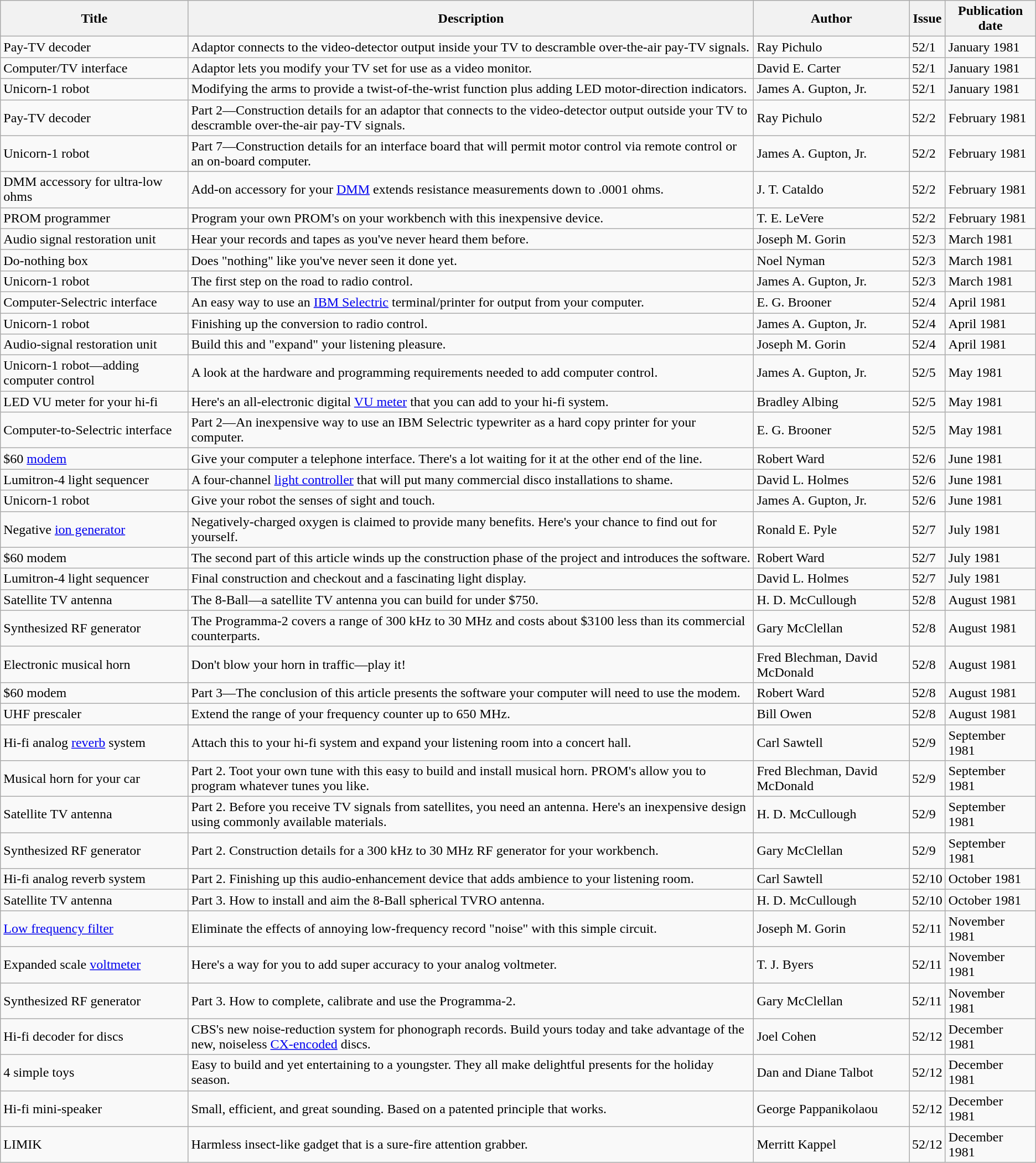<table class="wikitable sortable">
<tr>
<th>Title</th>
<th>Description</th>
<th>Author</th>
<th>Issue</th>
<th>Publication date</th>
</tr>
<tr>
<td>Pay-TV decoder</td>
<td>Adaptor connects to the video-detector output inside your TV to descramble over-the-air pay-TV signals.</td>
<td>Ray Pichulo</td>
<td>52/1</td>
<td>January 1981</td>
</tr>
<tr>
<td>Computer/TV interface</td>
<td>Adaptor lets you modify your TV set for use as a video monitor.</td>
<td>David E. Carter</td>
<td>52/1</td>
<td>January 1981</td>
</tr>
<tr>
<td>Unicorn-1 robot</td>
<td>Modifying the arms to provide a twist-of-the-wrist function plus adding LED motor-direction indicators.</td>
<td>James A. Gupton, Jr.</td>
<td>52/1</td>
<td>January 1981</td>
</tr>
<tr>
<td>Pay-TV decoder</td>
<td>Part 2—Construction details for an adaptor that connects to the video-detector output outside your TV to descramble over-the-air pay-TV signals.</td>
<td>Ray Pichulo</td>
<td>52/2</td>
<td>February 1981</td>
</tr>
<tr>
<td>Unicorn-1 robot</td>
<td>Part 7—Construction details for an interface board that will permit motor control via remote control or an on-board computer.</td>
<td>James A. Gupton, Jr.</td>
<td>52/2</td>
<td>February 1981</td>
</tr>
<tr>
<td>DMM accessory for ultra-low ohms</td>
<td>Add-on accessory for your <a href='#'>DMM</a> extends resistance measurements down to .0001 ohms.</td>
<td>J. T. Cataldo</td>
<td>52/2</td>
<td>February 1981</td>
</tr>
<tr>
<td>PROM programmer</td>
<td>Program your own PROM's on your workbench with this inexpensive device.</td>
<td>T. E. LeVere</td>
<td>52/2</td>
<td>February 1981</td>
</tr>
<tr>
<td>Audio signal restoration unit</td>
<td>Hear your records and tapes as you've never heard them before.</td>
<td>Joseph M. Gorin</td>
<td>52/3</td>
<td>March 1981</td>
</tr>
<tr>
<td>Do-nothing box</td>
<td>Does "nothing" like you've never seen it done yet.</td>
<td>Noel Nyman</td>
<td>52/3</td>
<td>March 1981</td>
</tr>
<tr>
<td>Unicorn-1 robot</td>
<td>The first step on the road to radio control.</td>
<td>James A. Gupton, Jr.</td>
<td>52/3</td>
<td>March 1981</td>
</tr>
<tr>
<td>Computer-Selectric interface</td>
<td>An easy way to use an <a href='#'>IBM Selectric</a> terminal/printer for output from your computer.</td>
<td>E. G. Brooner</td>
<td>52/4</td>
<td>April 1981</td>
</tr>
<tr>
<td>Unicorn-1 robot</td>
<td>Finishing up the conversion to radio control.</td>
<td>James A. Gupton, Jr.</td>
<td>52/4</td>
<td>April 1981</td>
</tr>
<tr>
<td>Audio-signal restoration unit</td>
<td>Build this and "expand" your listening pleasure.</td>
<td>Joseph M. Gorin</td>
<td>52/4</td>
<td>April 1981</td>
</tr>
<tr>
<td>Unicorn-1 robot—adding computer control</td>
<td>A look at the hardware and programming requirements needed to add computer control.</td>
<td>James A. Gupton, Jr.</td>
<td>52/5</td>
<td>May 1981</td>
</tr>
<tr>
<td>LED VU meter for your hi-fi</td>
<td>Here's an all-electronic digital <a href='#'>VU meter</a> that you can add to your hi-fi system.</td>
<td>Bradley Albing</td>
<td>52/5</td>
<td>May 1981</td>
</tr>
<tr>
<td>Computer-to-Selectric interface</td>
<td>Part 2—An inexpensive way to use an IBM Selectric typewriter as a hard copy printer for your computer.</td>
<td>E. G. Brooner</td>
<td>52/5</td>
<td>May 1981</td>
</tr>
<tr>
<td>$60 <a href='#'>modem</a></td>
<td>Give your computer a telephone interface. There's a lot waiting for it at the other end of the line.</td>
<td>Robert Ward</td>
<td>52/6</td>
<td>June 1981</td>
</tr>
<tr>
<td>Lumitron-4 light sequencer</td>
<td>A four-channel <a href='#'>light controller</a> that will put many commercial disco installations to shame.</td>
<td>David L. Holmes</td>
<td>52/6</td>
<td>June 1981</td>
</tr>
<tr>
<td>Unicorn-1 robot</td>
<td>Give your robot the senses of sight and touch.</td>
<td>James A. Gupton, Jr.</td>
<td>52/6</td>
<td>June 1981</td>
</tr>
<tr>
<td>Negative <a href='#'>ion generator</a></td>
<td>Negatively-charged oxygen is claimed to provide many benefits. Here's your chance to find out for yourself.</td>
<td>Ronald E. Pyle</td>
<td>52/7</td>
<td>July 1981</td>
</tr>
<tr>
<td>$60 modem</td>
<td>The second part of this article winds up the construction phase of the project and introduces the software.</td>
<td>Robert Ward</td>
<td>52/7</td>
<td>July 1981</td>
</tr>
<tr>
<td>Lumitron-4 light sequencer</td>
<td>Final construction and checkout and a fascinating light display.</td>
<td>David L. Holmes</td>
<td>52/7</td>
<td>July 1981</td>
</tr>
<tr>
<td>Satellite TV antenna</td>
<td>The 8-Ball—a satellite TV antenna you can build for under $750.</td>
<td>H. D. McCullough</td>
<td>52/8</td>
<td>August 1981</td>
</tr>
<tr>
<td>Synthesized RF generator</td>
<td>The Programma-2 covers a range of 300 kHz to 30 MHz and costs about $3100 less than its commercial counterparts.</td>
<td>Gary McClellan</td>
<td>52/8</td>
<td>August 1981</td>
</tr>
<tr>
<td>Electronic musical horn</td>
<td>Don't blow your horn in traffic—play it!</td>
<td>Fred Blechman, David McDonald</td>
<td>52/8</td>
<td>August 1981</td>
</tr>
<tr>
<td>$60 modem</td>
<td>Part 3—The conclusion of this article presents the software your computer will need to use the modem.</td>
<td>Robert Ward</td>
<td>52/8</td>
<td>August 1981</td>
</tr>
<tr>
<td>UHF prescaler</td>
<td>Extend the range of your frequency counter up to 650 MHz.</td>
<td>Bill Owen</td>
<td>52/8</td>
<td>August 1981</td>
</tr>
<tr>
<td>Hi-fi analog <a href='#'>reverb</a> system</td>
<td>Attach this to your hi-fi system and expand your listening room into a concert hall.</td>
<td>Carl Sawtell</td>
<td>52/9</td>
<td>September 1981</td>
</tr>
<tr>
<td>Musical horn for your car</td>
<td>Part 2. Toot your own tune with this easy to build and install musical horn. PROM's allow you to program whatever tunes you like.</td>
<td>Fred Blechman, David McDonald</td>
<td>52/9</td>
<td>September 1981</td>
</tr>
<tr>
<td>Satellite TV antenna</td>
<td>Part 2. Before you receive TV signals from satellites, you need an antenna. Here's an inexpensive design using commonly available materials.</td>
<td>H. D. McCullough</td>
<td>52/9</td>
<td>September 1981</td>
</tr>
<tr>
<td>Synthesized RF generator</td>
<td>Part 2. Construction details for a 300 kHz to 30 MHz RF generator for your workbench.</td>
<td>Gary McClellan</td>
<td>52/9</td>
<td>September 1981</td>
</tr>
<tr>
<td>Hi-fi analog reverb system</td>
<td>Part 2. Finishing up this audio-enhancement device that adds ambience to your listening room.</td>
<td>Carl Sawtell</td>
<td>52/10</td>
<td>October 1981</td>
</tr>
<tr>
<td>Satellite TV antenna</td>
<td>Part 3. How to install and aim the 8-Ball spherical TVRO antenna.</td>
<td>H. D. McCullough</td>
<td>52/10</td>
<td>October 1981</td>
</tr>
<tr>
<td><a href='#'>Low frequency filter</a></td>
<td>Eliminate the effects of annoying low-frequency record "noise" with this simple circuit.</td>
<td>Joseph M. Gorin</td>
<td>52/11</td>
<td>November 1981</td>
</tr>
<tr>
<td>Expanded scale <a href='#'>voltmeter</a></td>
<td>Here's a way for you to add super accuracy to your analog voltmeter.</td>
<td>T. J. Byers</td>
<td>52/11</td>
<td>November 1981</td>
</tr>
<tr>
<td>Synthesized RF generator</td>
<td>Part 3. How to complete, calibrate and use the Programma-2.</td>
<td>Gary McClellan</td>
<td>52/11</td>
<td>November 1981</td>
</tr>
<tr>
<td>Hi-fi decoder for discs</td>
<td>CBS's new noise-reduction system for phonograph records. Build yours today and take advantage of the new, noiseless <a href='#'>CX-encoded</a> discs.</td>
<td>Joel Cohen</td>
<td>52/12</td>
<td>December 1981</td>
</tr>
<tr>
<td>4 simple toys</td>
<td>Easy to build and yet entertaining to a youngster. They all make delightful presents for the holiday season.</td>
<td>Dan and Diane Talbot</td>
<td>52/12</td>
<td>December 1981</td>
</tr>
<tr>
<td>Hi-fi mini-speaker</td>
<td>Small, efficient, and great sounding. Based on a patented principle that works.</td>
<td>George Pappanikolaou</td>
<td>52/12</td>
<td>December 1981</td>
</tr>
<tr>
<td>LIMIK</td>
<td>Harmless insect-like gadget that is a sure-fire attention grabber.</td>
<td>Merritt Kappel</td>
<td>52/12</td>
<td>December 1981</td>
</tr>
</table>
